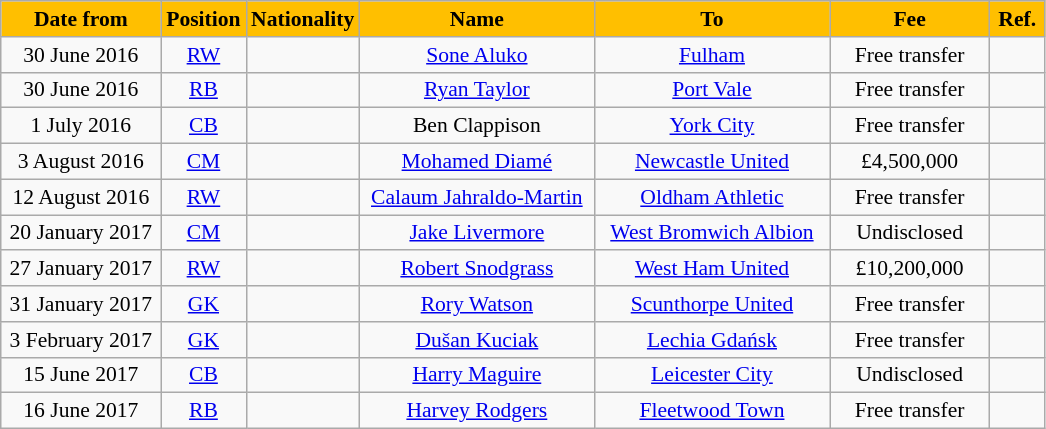<table class="wikitable"  style="text-align:center; font-size:90%; ">
<tr>
<th style="background:#ffbf00; color:#000; width:100px;">Date from</th>
<th style="background:#ffbf00; color:#000; width:50px;">Position</th>
<th style="background:#ffbf00; color:#000; width:50px;">Nationality</th>
<th style="background:#ffbf00; color:#000; width:150px;">Name</th>
<th style="background:#ffbf00; color:#000; width:150px;">To</th>
<th style="background:#ffbf00; color:#000; width:100px;">Fee</th>
<th style="background:#ffbf00; color:#000; width:30px;">Ref.</th>
</tr>
<tr>
<td>30 June 2016</td>
<td><a href='#'>RW</a></td>
<td></td>
<td><a href='#'>Sone Aluko</a></td>
<td><a href='#'>Fulham</a> </td>
<td>Free transfer</td>
<td></td>
</tr>
<tr>
<td>30 June 2016</td>
<td><a href='#'>RB</a></td>
<td></td>
<td><a href='#'>Ryan Taylor</a></td>
<td><a href='#'>Port Vale</a> </td>
<td>Free transfer</td>
<td></td>
</tr>
<tr>
<td>1 July 2016</td>
<td><a href='#'>CB</a></td>
<td></td>
<td>Ben Clappison</td>
<td><a href='#'>York City</a></td>
<td>Free transfer</td>
<td></td>
</tr>
<tr>
<td>3 August 2016</td>
<td><a href='#'>CM</a></td>
<td></td>
<td><a href='#'>Mohamed Diamé</a></td>
<td><a href='#'>Newcastle United</a></td>
<td>£4,500,000</td>
<td></td>
</tr>
<tr>
<td>12 August 2016</td>
<td><a href='#'>RW</a></td>
<td></td>
<td><a href='#'>Calaum Jahraldo-Martin</a></td>
<td><a href='#'>Oldham Athletic</a></td>
<td>Free transfer</td>
<td></td>
</tr>
<tr>
<td>20 January 2017</td>
<td><a href='#'>CM</a></td>
<td></td>
<td><a href='#'>Jake Livermore</a></td>
<td><a href='#'>West Bromwich Albion</a></td>
<td>Undisclosed</td>
<td></td>
</tr>
<tr>
<td>27 January 2017</td>
<td><a href='#'>RW</a></td>
<td></td>
<td><a href='#'>Robert Snodgrass</a></td>
<td><a href='#'>West Ham United</a></td>
<td>£10,200,000</td>
<td></td>
</tr>
<tr>
<td>31 January 2017</td>
<td><a href='#'>GK</a></td>
<td></td>
<td><a href='#'>Rory Watson</a></td>
<td><a href='#'>Scunthorpe United</a></td>
<td>Free transfer</td>
<td></td>
</tr>
<tr>
<td>3 February 2017</td>
<td><a href='#'>GK</a></td>
<td></td>
<td><a href='#'>Dušan Kuciak</a></td>
<td><a href='#'>Lechia Gdańsk</a></td>
<td>Free transfer</td>
<td></td>
</tr>
<tr>
<td>15 June 2017</td>
<td><a href='#'>CB</a></td>
<td></td>
<td><a href='#'>Harry Maguire</a></td>
<td><a href='#'>Leicester City</a></td>
<td>Undisclosed</td>
<td></td>
</tr>
<tr>
<td>16 June 2017</td>
<td><a href='#'>RB</a></td>
<td></td>
<td><a href='#'>Harvey Rodgers</a></td>
<td><a href='#'>Fleetwood Town</a></td>
<td>Free transfer</td>
<td></td>
</tr>
</table>
